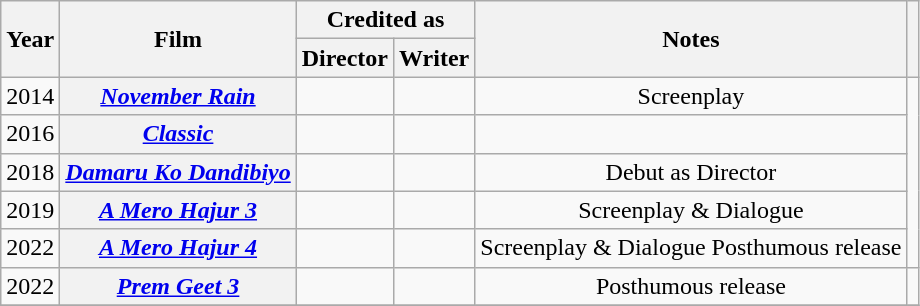<table class="wikitable plainrowheaders sortable" style="text-align:center;">
<tr>
<th rowspan="2" scope="col">Year</th>
<th rowspan="2" scope="col">Film</th>
<th colspan="2" scope="col">Credited as</th>
<th rowspan="2" scope="col" class="unsortable">Notes</th>
<th rowspan="2" scope="col" class="unsortable"></th>
</tr>
<tr>
<th>Director</th>
<th>Writer</th>
</tr>
<tr>
<td>2014</td>
<th scope="row"><a href='#'><em>November Rain</em></a></th>
<td></td>
<td></td>
<td>Screenplay</td>
<td rowspan="5"></td>
</tr>
<tr>
<td>2016</td>
<th scope="row"><a href='#'><em>Classic</em></a></th>
<td></td>
<td></td>
<td></td>
</tr>
<tr>
<td>2018</td>
<th scope="row"><em><a href='#'>Damaru Ko Dandibiyo</a></em></th>
<td></td>
<td></td>
<td>Debut as Director</td>
</tr>
<tr>
<td>2019</td>
<th scope="row"><em><a href='#'>A Mero Hajur 3</a></em></th>
<td></td>
<td></td>
<td>Screenplay & Dialogue</td>
</tr>
<tr>
<td>2022</td>
<th scope="row"><em><a href='#'>A Mero Hajur 4</a></em></th>
<td></td>
<td></td>
<td>Screenplay & Dialogue Posthumous release</td>
</tr>
<tr>
<td>2022</td>
<th scope="row"><em><a href='#'>Prem Geet 3</a></em></th>
<td></td>
<td></td>
<td>Posthumous release</td>
<td></td>
</tr>
<tr>
</tr>
</table>
